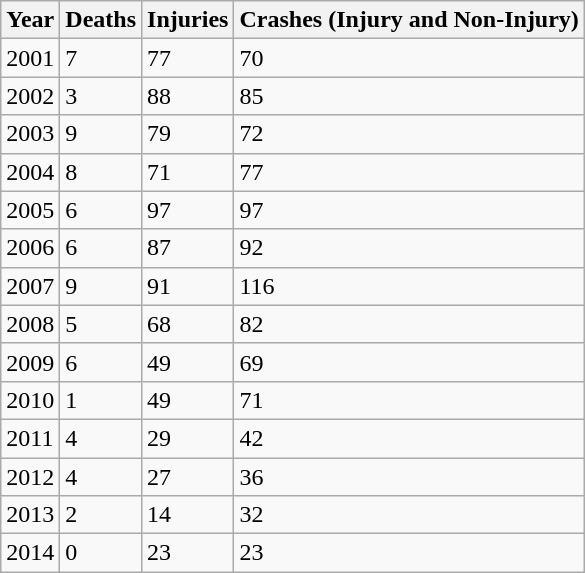<table class="wikitable">
<tr>
<th>Year</th>
<th>Deaths</th>
<th>Injuries</th>
<th>Crashes (Injury and Non-Injury)</th>
</tr>
<tr>
<td>2001</td>
<td>7</td>
<td>77</td>
<td>70</td>
</tr>
<tr>
<td>2002</td>
<td>3</td>
<td>88</td>
<td>85</td>
</tr>
<tr>
<td>2003</td>
<td>9</td>
<td>79</td>
<td>72</td>
</tr>
<tr>
<td>2004</td>
<td>8</td>
<td>71</td>
<td>77</td>
</tr>
<tr>
<td>2005</td>
<td>6</td>
<td>97</td>
<td>97</td>
</tr>
<tr>
<td>2006</td>
<td>6</td>
<td>87</td>
<td>92</td>
</tr>
<tr>
<td>2007</td>
<td>9</td>
<td>91</td>
<td>116</td>
</tr>
<tr>
<td>2008</td>
<td>5</td>
<td>68</td>
<td>82</td>
</tr>
<tr>
<td>2009</td>
<td>6</td>
<td>49</td>
<td>69</td>
</tr>
<tr>
<td>2010</td>
<td>1</td>
<td>49</td>
<td>71</td>
</tr>
<tr>
<td>2011</td>
<td>4</td>
<td>29</td>
<td>42</td>
</tr>
<tr>
<td>2012</td>
<td>4</td>
<td>27</td>
<td>36</td>
</tr>
<tr>
<td>2013</td>
<td>2</td>
<td>14</td>
<td>32</td>
</tr>
<tr>
<td>2014</td>
<td>0</td>
<td>23</td>
<td>23</td>
</tr>
</table>
